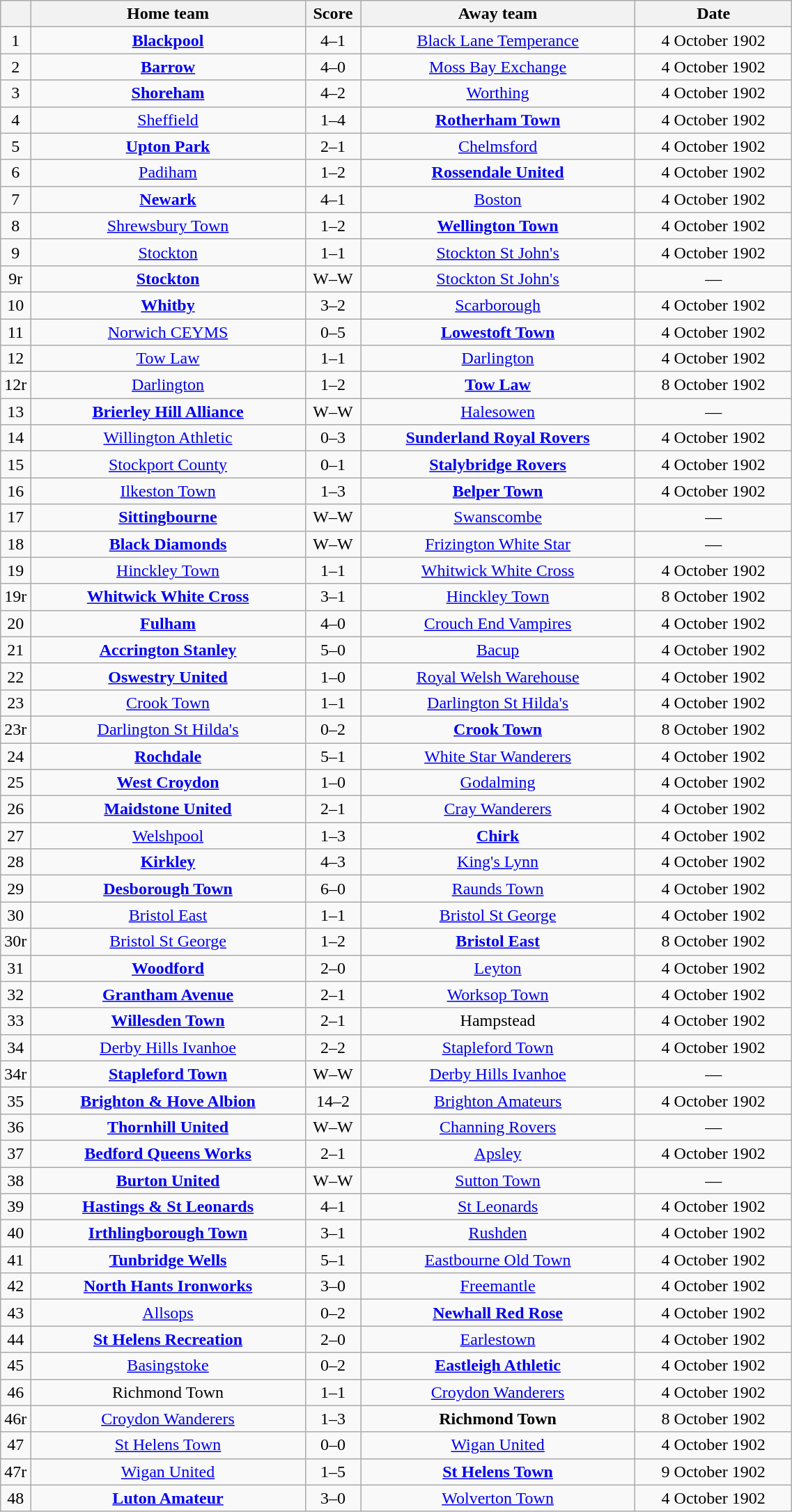<table class="wikitable" style="text-align:center; width:60%">
<tr>
<th style="width:3%"></th>
<th style="width:35%">Home team</th>
<th style="width:7%">Score</th>
<th style="width:35%">Away team</th>
<th style="width:20%">Date</th>
</tr>
<tr>
<td>1</td>
<td><strong><a href='#'>Blackpool</a></strong></td>
<td>4–1</td>
<td><a href='#'>Black Lane Temperance</a></td>
<td>4 October 1902</td>
</tr>
<tr>
<td>2</td>
<td><strong><a href='#'>Barrow</a></strong></td>
<td>4–0</td>
<td><a href='#'>Moss Bay Exchange</a></td>
<td>4 October 1902</td>
</tr>
<tr>
<td>3</td>
<td><strong><a href='#'>Shoreham</a></strong></td>
<td>4–2</td>
<td><a href='#'>Worthing</a></td>
<td>4 October 1902</td>
</tr>
<tr>
<td>4</td>
<td><a href='#'>Sheffield</a></td>
<td>1–4</td>
<td><strong><a href='#'>Rotherham Town</a></strong></td>
<td>4 October 1902</td>
</tr>
<tr>
<td>5</td>
<td><strong><a href='#'>Upton Park</a></strong></td>
<td>2–1</td>
<td><a href='#'>Chelmsford</a></td>
<td>4 October 1902</td>
</tr>
<tr>
<td>6</td>
<td><a href='#'>Padiham</a></td>
<td>1–2</td>
<td><strong><a href='#'>Rossendale United</a></strong></td>
<td>4 October 1902</td>
</tr>
<tr>
<td>7</td>
<td><strong><a href='#'>Newark</a></strong></td>
<td>4–1</td>
<td><a href='#'>Boston</a></td>
<td>4 October 1902</td>
</tr>
<tr>
<td>8</td>
<td><a href='#'>Shrewsbury Town</a></td>
<td>1–2</td>
<td><strong><a href='#'>Wellington Town</a></strong></td>
<td>4 October 1902</td>
</tr>
<tr>
<td>9</td>
<td><a href='#'>Stockton</a></td>
<td>1–1</td>
<td><a href='#'>Stockton St John's</a></td>
<td>4 October 1902</td>
</tr>
<tr>
<td>9r</td>
<td><strong><a href='#'>Stockton</a></strong></td>
<td>W–W</td>
<td><a href='#'>Stockton St John's</a></td>
<td>—</td>
</tr>
<tr>
<td>10</td>
<td><strong><a href='#'>Whitby</a></strong></td>
<td>3–2</td>
<td><a href='#'>Scarborough</a></td>
<td>4 October 1902</td>
</tr>
<tr>
<td>11</td>
<td><a href='#'>Norwich CEYMS</a></td>
<td>0–5</td>
<td><strong><a href='#'>Lowestoft Town</a></strong></td>
<td>4 October 1902</td>
</tr>
<tr>
<td>12</td>
<td><a href='#'>Tow Law</a></td>
<td>1–1</td>
<td><a href='#'>Darlington</a></td>
<td>4 October 1902</td>
</tr>
<tr>
<td>12r</td>
<td><a href='#'>Darlington</a></td>
<td>1–2</td>
<td><strong><a href='#'>Tow Law</a></strong></td>
<td>8 October 1902</td>
</tr>
<tr>
<td>13</td>
<td><strong><a href='#'>Brierley Hill Alliance</a></strong></td>
<td>W–W</td>
<td><a href='#'>Halesowen</a></td>
<td>—</td>
</tr>
<tr>
<td>14</td>
<td><a href='#'>Willington Athletic</a></td>
<td>0–3</td>
<td><strong><a href='#'>Sunderland Royal Rovers</a></strong></td>
<td>4 October 1902</td>
</tr>
<tr>
<td>15</td>
<td><a href='#'>Stockport County</a></td>
<td>0–1</td>
<td><strong><a href='#'>Stalybridge Rovers</a></strong></td>
<td>4 October 1902</td>
</tr>
<tr>
<td>16</td>
<td><a href='#'>Ilkeston Town</a></td>
<td>1–3</td>
<td><strong><a href='#'>Belper Town</a></strong></td>
<td>4 October 1902</td>
</tr>
<tr>
<td>17</td>
<td><strong><a href='#'>Sittingbourne</a></strong></td>
<td>W–W</td>
<td><a href='#'>Swanscombe</a></td>
<td>—</td>
</tr>
<tr>
<td>18</td>
<td><strong><a href='#'>Black Diamonds</a></strong></td>
<td>W–W</td>
<td><a href='#'>Frizington White Star</a></td>
<td>—</td>
</tr>
<tr>
<td>19</td>
<td><a href='#'>Hinckley Town</a></td>
<td>1–1</td>
<td><a href='#'>Whitwick White Cross</a></td>
<td>4 October 1902</td>
</tr>
<tr>
<td>19r</td>
<td><strong><a href='#'>Whitwick White Cross</a></strong></td>
<td>3–1</td>
<td><a href='#'>Hinckley Town</a></td>
<td>8 October 1902</td>
</tr>
<tr>
<td>20</td>
<td><strong><a href='#'>Fulham</a></strong></td>
<td>4–0</td>
<td><a href='#'>Crouch End Vampires</a></td>
<td>4 October 1902</td>
</tr>
<tr>
<td>21</td>
<td><strong><a href='#'>Accrington Stanley</a></strong></td>
<td>5–0</td>
<td><a href='#'>Bacup</a></td>
<td>4 October 1902</td>
</tr>
<tr>
<td>22</td>
<td><strong><a href='#'>Oswestry United</a></strong></td>
<td>1–0</td>
<td><a href='#'>Royal Welsh Warehouse</a></td>
<td>4 October 1902</td>
</tr>
<tr>
<td>23</td>
<td><a href='#'>Crook Town</a></td>
<td>1–1</td>
<td><a href='#'>Darlington St Hilda's</a></td>
<td>4 October 1902</td>
</tr>
<tr>
<td>23r</td>
<td><a href='#'>Darlington St Hilda's</a></td>
<td>0–2</td>
<td><strong><a href='#'>Crook Town</a></strong></td>
<td>8 October 1902</td>
</tr>
<tr>
<td>24</td>
<td><strong><a href='#'>Rochdale</a></strong></td>
<td>5–1</td>
<td><a href='#'>White Star Wanderers</a></td>
<td>4 October 1902</td>
</tr>
<tr>
<td>25</td>
<td><strong><a href='#'>West Croydon</a></strong></td>
<td>1–0</td>
<td><a href='#'>Godalming</a></td>
<td>4 October 1902</td>
</tr>
<tr>
<td>26</td>
<td><strong><a href='#'>Maidstone United</a></strong></td>
<td>2–1</td>
<td><a href='#'>Cray Wanderers</a></td>
<td>4 October 1902</td>
</tr>
<tr>
<td>27</td>
<td><a href='#'>Welshpool</a></td>
<td>1–3</td>
<td><strong><a href='#'>Chirk</a></strong></td>
<td>4 October 1902</td>
</tr>
<tr>
<td>28</td>
<td><strong><a href='#'>Kirkley</a></strong></td>
<td>4–3</td>
<td><a href='#'>King's Lynn</a></td>
<td>4 October 1902</td>
</tr>
<tr>
<td>29</td>
<td><strong><a href='#'>Desborough Town</a></strong></td>
<td>6–0</td>
<td><a href='#'>Raunds Town</a></td>
<td>4 October 1902</td>
</tr>
<tr>
<td>30</td>
<td><a href='#'>Bristol East</a></td>
<td>1–1</td>
<td><a href='#'>Bristol St George</a></td>
<td>4 October 1902</td>
</tr>
<tr>
<td>30r</td>
<td><a href='#'>Bristol St George</a></td>
<td>1–2</td>
<td><strong><a href='#'>Bristol East</a></strong></td>
<td>8 October 1902</td>
</tr>
<tr>
<td>31</td>
<td><strong><a href='#'>Woodford</a></strong></td>
<td>2–0</td>
<td><a href='#'>Leyton</a></td>
<td>4 October 1902</td>
</tr>
<tr>
<td>32</td>
<td><strong><a href='#'>Grantham Avenue</a></strong></td>
<td>2–1</td>
<td><a href='#'>Worksop Town</a></td>
<td>4 October 1902</td>
</tr>
<tr>
<td>33</td>
<td><strong><a href='#'>Willesden Town</a></strong></td>
<td>2–1</td>
<td>Hampstead</td>
<td>4 October 1902</td>
</tr>
<tr>
<td>34</td>
<td><a href='#'>Derby Hills Ivanhoe</a></td>
<td>2–2</td>
<td><a href='#'>Stapleford Town</a></td>
<td>4 October 1902</td>
</tr>
<tr>
<td>34r</td>
<td><strong><a href='#'>Stapleford Town</a></strong></td>
<td>W–W</td>
<td><a href='#'>Derby Hills Ivanhoe</a></td>
<td>—</td>
</tr>
<tr>
<td>35</td>
<td><strong><a href='#'>Brighton & Hove Albion</a></strong></td>
<td>14–2</td>
<td><a href='#'>Brighton Amateurs</a></td>
<td>4 October 1902</td>
</tr>
<tr>
<td>36</td>
<td><strong><a href='#'>Thornhill United</a></strong></td>
<td>W–W</td>
<td><a href='#'>Channing Rovers</a></td>
<td>—</td>
</tr>
<tr>
<td>37</td>
<td><strong><a href='#'>Bedford Queens Works</a></strong></td>
<td>2–1</td>
<td><a href='#'>Apsley</a></td>
<td>4 October 1902</td>
</tr>
<tr>
<td>38</td>
<td><strong><a href='#'>Burton United</a></strong></td>
<td>W–W</td>
<td><a href='#'>Sutton Town</a></td>
<td>—</td>
</tr>
<tr>
<td>39</td>
<td><strong><a href='#'>Hastings & St Leonards</a></strong></td>
<td>4–1</td>
<td><a href='#'>St Leonards</a></td>
<td>4 October 1902</td>
</tr>
<tr>
<td>40</td>
<td><strong><a href='#'>Irthlingborough Town</a></strong></td>
<td>3–1</td>
<td><a href='#'>Rushden</a></td>
<td>4 October 1902</td>
</tr>
<tr>
<td>41</td>
<td><strong><a href='#'>Tunbridge Wells</a></strong></td>
<td>5–1</td>
<td><a href='#'>Eastbourne Old Town</a></td>
<td>4 October 1902</td>
</tr>
<tr>
<td>42</td>
<td><strong><a href='#'>North Hants Ironworks</a></strong></td>
<td>3–0</td>
<td><a href='#'>Freemantle</a></td>
<td>4 October 1902</td>
</tr>
<tr>
<td>43</td>
<td><a href='#'>Allsops</a></td>
<td>0–2</td>
<td><strong><a href='#'>Newhall Red Rose</a></strong></td>
<td>4 October 1902</td>
</tr>
<tr>
<td>44</td>
<td><strong><a href='#'>St Helens Recreation</a></strong></td>
<td>2–0</td>
<td><a href='#'>Earlestown</a></td>
<td>4 October 1902</td>
</tr>
<tr>
<td>45</td>
<td><a href='#'>Basingstoke</a></td>
<td>0–2</td>
<td><strong><a href='#'>Eastleigh Athletic</a></strong></td>
<td>4 October 1902</td>
</tr>
<tr>
<td>46</td>
<td>Richmond Town</td>
<td>1–1</td>
<td><a href='#'>Croydon Wanderers</a></td>
<td>4 October 1902</td>
</tr>
<tr>
<td>46r</td>
<td><a href='#'>Croydon Wanderers</a></td>
<td>1–3</td>
<td><strong>Richmond Town</strong></td>
<td>8 October 1902</td>
</tr>
<tr>
<td>47</td>
<td><a href='#'>St Helens Town</a></td>
<td>0–0</td>
<td><a href='#'>Wigan United</a></td>
<td>4 October 1902</td>
</tr>
<tr>
<td>47r</td>
<td><a href='#'>Wigan United</a></td>
<td>1–5</td>
<td><strong><a href='#'>St Helens Town</a></strong></td>
<td>9 October 1902</td>
</tr>
<tr>
<td>48</td>
<td><strong><a href='#'>Luton Amateur</a></strong></td>
<td>3–0</td>
<td><a href='#'>Wolverton Town</a></td>
<td>4 October 1902</td>
</tr>
</table>
